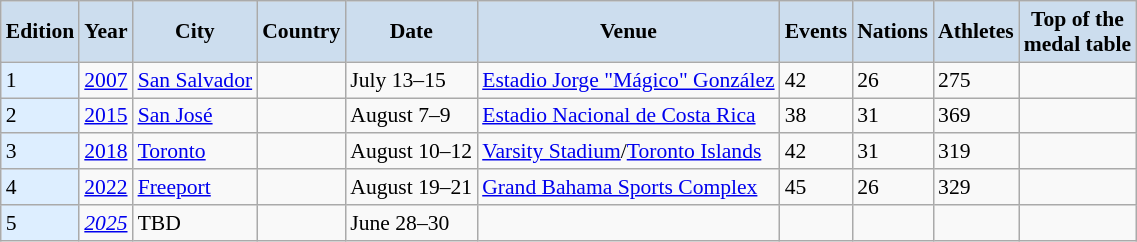<table class="wikitable sortable" style="text-align:left; font-size:90%">
<tr>
<th style="background-color: #CCDDEE;">Edition</th>
<th style="background-color: #CCDDEE;">Year</th>
<th style="background-color: #CCDDEE;">City</th>
<th style="background-color: #CCDDEE;">Country</th>
<th style="background-color: #CCDDEE;">Date</th>
<th style="background-color: #CCDDEE;">Venue</th>
<th style="background-color: #CCDDEE;">Events</th>
<th style="background-color: #CCDDEE;">Nations</th>
<th style="background-color: #CCDDEE;">Athletes</th>
<th style="background-color: #CCDDEE;">Top of the<br>medal table</th>
</tr>
<tr>
<td bgcolor=DDEEFF>1</td>
<td><a href='#'>2007</a></td>
<td><a href='#'>San Salvador</a></td>
<td></td>
<td>July 13–15</td>
<td><a href='#'>Estadio Jorge "Mágico" González</a></td>
<td>42</td>
<td>26</td>
<td>275</td>
<td></td>
</tr>
<tr>
<td bgcolor=DDEEFF>2</td>
<td><a href='#'>2015</a></td>
<td><a href='#'>San José</a></td>
<td></td>
<td>August 7–9</td>
<td><a href='#'>Estadio Nacional de Costa Rica</a></td>
<td>38</td>
<td>31</td>
<td>369</td>
<td></td>
</tr>
<tr>
<td bgcolor=DDEEFF>3</td>
<td><a href='#'>2018</a></td>
<td><a href='#'>Toronto</a></td>
<td></td>
<td>August 10–12</td>
<td><a href='#'>Varsity Stadium</a>/<a href='#'>Toronto Islands</a></td>
<td>42</td>
<td>31</td>
<td>319</td>
<td></td>
</tr>
<tr>
<td bgcolor=DDEEFF>4</td>
<td><a href='#'>2022</a></td>
<td><a href='#'>Freeport</a></td>
<td></td>
<td>August 19–21</td>
<td><a href='#'>Grand Bahama Sports Complex</a></td>
<td>45</td>
<td>26</td>
<td>329</td>
<td></td>
</tr>
<tr>
<td bgcolor=DDEEFF>5</td>
<td><em><a href='#'>2025</a></em></td>
<td>TBD</td>
<td></td>
<td>June 28–30</td>
<td></td>
<td></td>
<td></td>
<td></td>
<td></td>
</tr>
</table>
